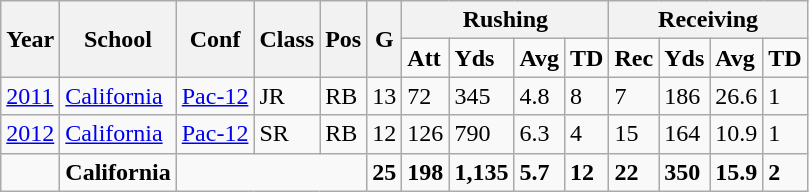<table class="wikitable">
<tr>
<th rowspan="2">Year</th>
<th rowspan="2">School</th>
<th rowspan="2">Conf</th>
<th rowspan="2">Class</th>
<th rowspan="2">Pos</th>
<th rowspan="2">G</th>
<th colspan="4" style="text-align: center; font-weight:bold;">Rushing</th>
<th colspan="4" style="text-align: center; font-weight:bold;">Receiving</th>
</tr>
<tr>
<td style="font-weight:bold;">Att</td>
<td style="font-weight:bold;">Yds</td>
<td style="font-weight:bold;">Avg</td>
<td style="font-weight:bold;">TD</td>
<td style="font-weight:bold;">Rec</td>
<td style="font-weight:bold;">Yds</td>
<td style="font-weight:bold;">Avg</td>
<td style="font-weight:bold;">TD</td>
</tr>
<tr>
<td><a href='#'>2011</a></td>
<td><a href='#'>California</a></td>
<td><a href='#'>Pac-12</a></td>
<td>JR</td>
<td>RB</td>
<td>13</td>
<td>72</td>
<td>345</td>
<td>4.8</td>
<td>8</td>
<td>7</td>
<td>186</td>
<td>26.6</td>
<td>1</td>
</tr>
<tr>
<td><a href='#'>2012</a></td>
<td><a href='#'>California</a></td>
<td><a href='#'>Pac-12</a></td>
<td>SR</td>
<td>RB</td>
<td>12</td>
<td>126</td>
<td>790</td>
<td>6.3</td>
<td>4</td>
<td>15</td>
<td>164</td>
<td>10.9</td>
<td>1</td>
</tr>
<tr>
<td style="font-weight:bold;"></td>
<td style="font-weight:bold;">California</td>
<td colspan="3" style="font-weight:bold;"></td>
<td style="font-weight:bold;">25</td>
<td style="font-weight:bold;">198</td>
<td style="font-weight:bold;">1,135</td>
<td style="font-weight:bold;">5.7</td>
<td style="font-weight:bold;">12</td>
<td style="font-weight:bold;">22</td>
<td style="font-weight:bold;">350</td>
<td style="font-weight:bold;">15.9</td>
<td style="font-weight:bold;">2</td>
</tr>
</table>
